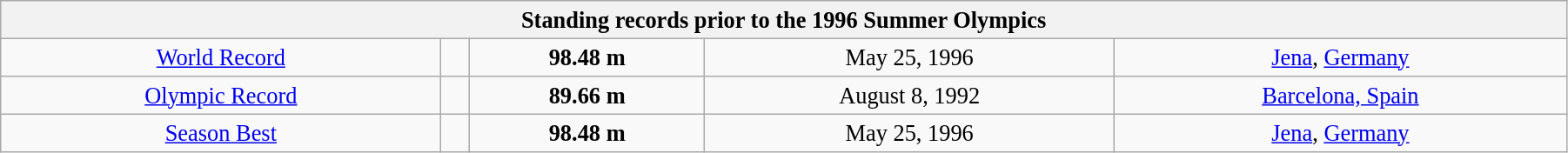<table class="wikitable" style=" text-align:center; font-size:110%;" width="95%">
<tr>
<th colspan="5">Standing records prior to the 1996 Summer Olympics</th>
</tr>
<tr>
<td><a href='#'>World Record</a></td>
<td></td>
<td><strong>98.48 m </strong></td>
<td>May 25, 1996</td>
<td> <a href='#'>Jena</a>, <a href='#'>Germany</a></td>
</tr>
<tr>
<td><a href='#'>Olympic Record</a></td>
<td></td>
<td><strong>89.66 m </strong></td>
<td>August 8, 1992</td>
<td> <a href='#'>Barcelona, Spain</a></td>
</tr>
<tr>
<td><a href='#'>Season Best</a></td>
<td></td>
<td><strong>98.48 m </strong></td>
<td>May 25, 1996</td>
<td> <a href='#'>Jena</a>, <a href='#'>Germany</a></td>
</tr>
</table>
